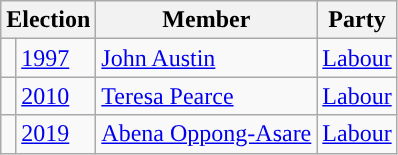<table class="wikitable">
<tr>
<th colspan="2">Election</th>
<th>Member</th>
<th>Party</th>
</tr>
<tr>
<td style="color:inherit;background-color: "></td>
<td><a href='#'>1997</a></td>
<td><a href='#'>John Austin</a></td>
<td><a href='#'>Labour</a></td>
</tr>
<tr>
<td style="color:inherit;background-color: "></td>
<td><a href='#'>2010</a></td>
<td><a href='#'>Teresa Pearce</a></td>
<td><a href='#'>Labour</a></td>
</tr>
<tr>
<td style="color:inherit;background-color: "></td>
<td><a href='#'>2019</a></td>
<td><a href='#'>Abena Oppong-Asare</a></td>
<td><a href='#'>Labour</a></td>
</tr>
</table>
